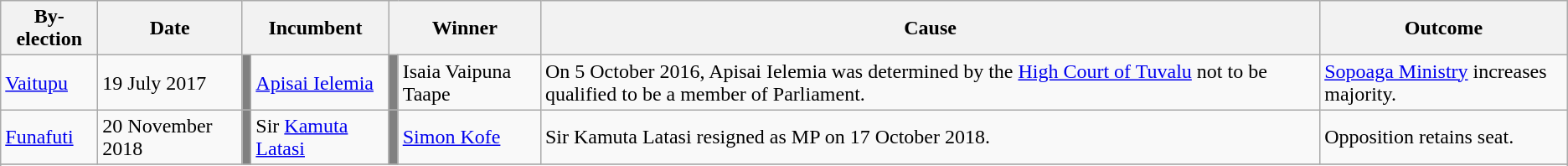<table class="wikitable">
<tr>
<th>By-election</th>
<th>Date</th>
<th colspan=2>Incumbent</th>
<th colspan=2>Winner</th>
<th>Cause</th>
<th>Outcome</th>
</tr>
<tr>
<td><a href='#'>Vaitupu</a></td>
<td>19 July 2017</td>
<td style="background-color: #808080;"></td>
<td><a href='#'>Apisai Ielemia</a></td>
<td style="background-color: #808080;"></td>
<td>Isaia Vaipuna Taape</td>
<td>On 5 October 2016, Apisai Ielemia was determined by the <a href='#'>High Court of Tuvalu</a> not to be qualified to be a member of Parliament.</td>
<td><a href='#'>Sopoaga Ministry</a> increases majority.</td>
</tr>
<tr>
<td><a href='#'>Funafuti</a></td>
<td>20 November 2018</td>
<td style="background-color: #808080;"></td>
<td>Sir <a href='#'>Kamuta Latasi</a></td>
<td style="background-color: #808080;"></td>
<td><a href='#'>Simon Kofe</a></td>
<td>Sir Kamuta Latasi resigned as MP on 17 October 2018.</td>
<td>Opposition retains seat.</td>
</tr>
<tr bgcolor=D3D3D3>
</tr>
<tr>
</tr>
</table>
